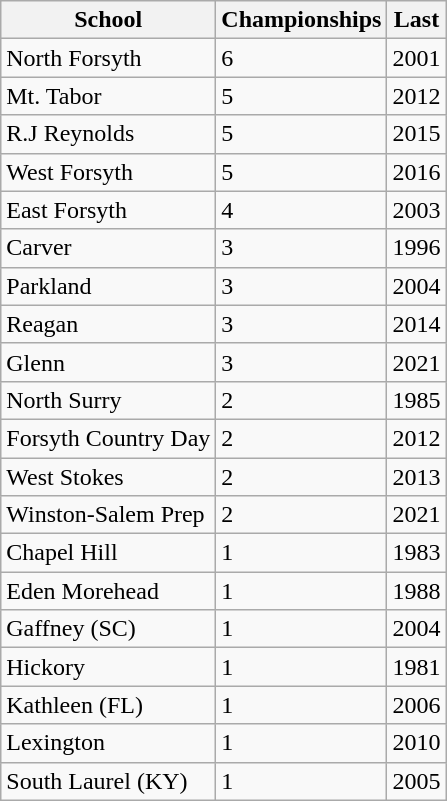<table class="wikitable">
<tr>
<th>School</th>
<th>Championships</th>
<th>Last</th>
</tr>
<tr>
<td>North Forsyth</td>
<td>6</td>
<td>2001</td>
</tr>
<tr>
<td>Mt. Tabor</td>
<td>5</td>
<td>2012</td>
</tr>
<tr>
<td>R.J Reynolds</td>
<td>5</td>
<td>2015</td>
</tr>
<tr>
<td>West Forsyth</td>
<td>5</td>
<td>2016</td>
</tr>
<tr>
<td>East  Forsyth</td>
<td>4</td>
<td>2003</td>
</tr>
<tr>
<td>Carver</td>
<td>3</td>
<td>1996</td>
</tr>
<tr>
<td>Parkland</td>
<td>3</td>
<td>2004</td>
</tr>
<tr>
<td>Reagan</td>
<td>3</td>
<td>2014</td>
</tr>
<tr>
<td>Glenn</td>
<td>3</td>
<td>2021</td>
</tr>
<tr>
<td>North Surry</td>
<td>2</td>
<td>1985</td>
</tr>
<tr>
<td>Forsyth Country Day</td>
<td>2</td>
<td>2012</td>
</tr>
<tr>
<td>West Stokes</td>
<td>2</td>
<td>2013</td>
</tr>
<tr>
<td>Winston-Salem Prep</td>
<td>2</td>
<td>2021</td>
</tr>
<tr>
<td>Chapel Hill</td>
<td>1</td>
<td>1983</td>
</tr>
<tr>
<td>Eden Morehead</td>
<td>1</td>
<td>1988</td>
</tr>
<tr>
<td>Gaffney (SC)</td>
<td>1</td>
<td>2004</td>
</tr>
<tr>
<td>Hickory</td>
<td>1</td>
<td>1981</td>
</tr>
<tr>
<td>Kathleen (FL)</td>
<td>1</td>
<td>2006</td>
</tr>
<tr>
<td>Lexington</td>
<td>1</td>
<td>2010</td>
</tr>
<tr>
<td>South Laurel (KY)</td>
<td>1</td>
<td>2005</td>
</tr>
</table>
